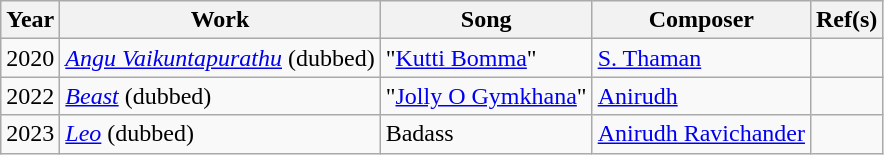<table class="wikitable sortable">
<tr>
<th>Year</th>
<th class="unsortable">Work</th>
<th class="unsortable">Song</th>
<th class="unsortable">Composer</th>
<th class="unsortable">Ref(s)</th>
</tr>
<tr>
<td>2020</td>
<td><em><a href='#'>Angu Vaikuntapurathu</a></em>  (dubbed)</td>
<td>"<a href='#'>Kutti Bomma</a>"</td>
<td><a href='#'>S. Thaman</a></td>
<td></td>
</tr>
<tr>
<td>2022</td>
<td><em><a href='#'>Beast</a></em> (dubbed)</td>
<td>"<a href='#'>Jolly O Gymkhana</a>"</td>
<td><a href='#'>Anirudh</a></td>
<td></td>
</tr>
<tr>
<td>2023</td>
<td><a href='#'><em>Leo</em></a> (dubbed)</td>
<td>Badass</td>
<td><a href='#'>Anirudh Ravichander</a></td>
<td></td>
</tr>
</table>
